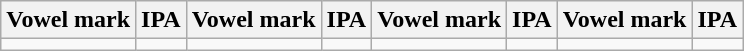<table class="wikitable">
<tr style="text-align:center;">
<th>Vowel mark</th>
<th>IPA</th>
<th>Vowel mark</th>
<th>IPA</th>
<th>Vowel mark</th>
<th>IPA</th>
<th>Vowel mark</th>
<th>IPA</th>
</tr>
<tr style="text-align:center;">
<td></td>
<td></td>
<td></td>
<td></td>
<td></td>
<td></td>
<td></td>
<td></td>
</tr>
</table>
